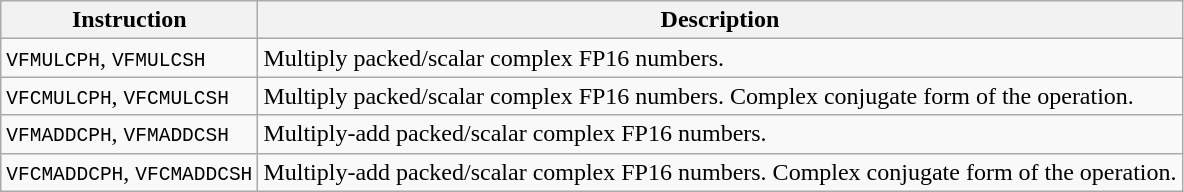<table class="wikitable">
<tr>
<th scope="col">Instruction</th>
<th scope="col">Description</th>
</tr>
<tr>
<td><code>VFMULCPH</code>, <code>VFMULCSH</code></td>
<td>Multiply packed/scalar complex FP16 numbers.</td>
</tr>
<tr>
<td><code>VFCMULCPH</code>, <code>VFCMULCSH</code></td>
<td>Multiply packed/scalar complex FP16 numbers. Complex conjugate form of the operation.</td>
</tr>
<tr>
<td><code>VFMADDCPH</code>, <code>VFMADDCSH</code></td>
<td>Multiply-add packed/scalar complex FP16 numbers.</td>
</tr>
<tr>
<td><code>VFCMADDCPH</code>, <code>VFCMADDCSH</code></td>
<td>Multiply-add packed/scalar complex FP16 numbers. Complex conjugate form of the operation.</td>
</tr>
</table>
